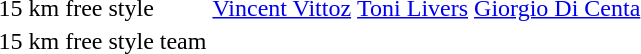<table>
<tr>
<td>15 km free style</td>
<td> <a href='#'>Vincent Vittoz</a></td>
<td> <a href='#'>Toni Livers</a></td>
<td> <a href='#'>Giorgio Di Centa</a></td>
</tr>
<tr>
<td>15 km free style team</td>
<td></td>
<td></td>
<td></td>
</tr>
</table>
